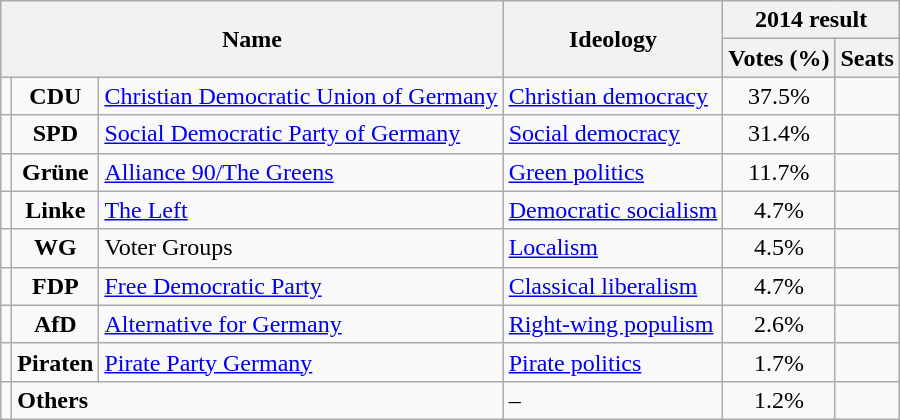<table class="wikitable">
<tr>
<th rowspan=2 colspan=3>Name</th>
<th rowspan=2>Ideology</th>
<th colspan=2>2014 result</th>
</tr>
<tr>
<th>Votes (%)</th>
<th>Seats</th>
</tr>
<tr>
<td bgcolor=></td>
<td align=center><strong>CDU</strong></td>
<td><a href='#'>Christian Democratic Union of Germany</a></td>
<td><a href='#'>Christian democracy</a></td>
<td align=center>37.5%</td>
<td></td>
</tr>
<tr>
<td bgcolor=></td>
<td align=center><strong>SPD</strong></td>
<td><a href='#'>Social Democratic Party of Germany</a></td>
<td><a href='#'>Social democracy</a></td>
<td align=center>31.4%</td>
<td></td>
</tr>
<tr>
<td bgcolor=></td>
<td align=center><strong>Grüne</strong></td>
<td><a href='#'>Alliance 90/The Greens</a></td>
<td><a href='#'>Green politics</a></td>
<td align=center>11.7%</td>
<td></td>
</tr>
<tr>
<td bgcolor=></td>
<td align=center><strong>Linke</strong></td>
<td><a href='#'>The Left</a></td>
<td><a href='#'>Democratic socialism</a></td>
<td align=center>4.7%</td>
<td></td>
</tr>
<tr>
<td bgcolor=></td>
<td align=center><strong>WG</strong></td>
<td>Voter Groups</td>
<td><a href='#'>Localism</a></td>
<td align=center>4.5%</td>
<td></td>
</tr>
<tr>
<td bgcolor=></td>
<td align=center><strong>FDP</strong></td>
<td><a href='#'>Free Democratic Party</a></td>
<td><a href='#'>Classical liberalism</a></td>
<td align=center>4.7%</td>
<td></td>
</tr>
<tr>
<td bgcolor=></td>
<td align=center><strong>AfD</strong></td>
<td><a href='#'>Alternative for Germany</a></td>
<td><a href='#'>Right-wing populism</a></td>
<td align=center>2.6%</td>
<td></td>
</tr>
<tr>
<td bgcolor=></td>
<td align=center><strong>Piraten</strong></td>
<td><a href='#'>Pirate Party Germany</a></td>
<td><a href='#'>Pirate politics</a></td>
<td align=center>1.7%</td>
<td></td>
</tr>
<tr>
<td></td>
<td colspan=2><strong>Others</strong></td>
<td>–</td>
<td align=center>1.2%</td>
<td></td>
</tr>
</table>
